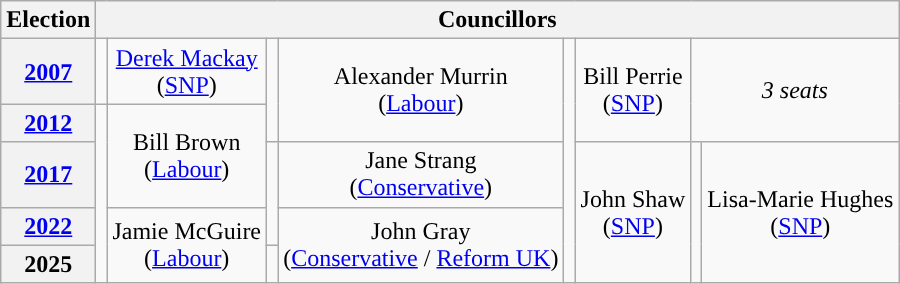<table class="wikitable" style="text-align:center">
<tr>
<th>Election</th>
<th colspan=8>Councillors</th>
</tr>
<tr>
<th><a href='#'>2007</a></th>
<td rowspan=1 style="color:inherit;background-color: "></td>
<td rowspan=1><a href='#'>Derek Mackay</a><br>(<a href='#'>SNP</a>)</td>
<td rowspan=2 style="color:inherit;background-color: "></td>
<td rowspan=2>Alexander Murrin<br>(<a href='#'>Labour</a>)</td>
<td rowspan=5 style="color:inherit;background-color: "></td>
<td rowspan=2>Bill Perrie<br>(<a href='#'>SNP</a>)</td>
<td rowspan=2; colspan=2><em>3 seats</em></td>
</tr>
<tr>
<th><a href='#'>2012</a></th>
<td rowspan=4 style="color:inherit;background-color: "></td>
<td rowspan=2>Bill Brown<br>(<a href='#'>Labour</a>)</td>
</tr>
<tr>
<th><a href='#'>2017</a></th>
<td rowspan=2 style="color:inherit;background-color: "></td>
<td rowspan=1>Jane Strang<br>(<a href='#'>Conservative</a>)</td>
<td rowspan=3>John Shaw<br>(<a href='#'>SNP</a>)</td>
<td rowspan=3 style="color:inherit;background-color: "></td>
<td rowspan=3>Lisa-Marie Hughes<br>(<a href='#'>SNP</a>)</td>
</tr>
<tr>
<th><a href='#'>2022</a></th>
<td rowspan=2>Jamie McGuire<br>(<a href='#'>Labour</a>)</td>
<td rowspan=2>John Gray<br>(<a href='#'>Conservative</a> / <a href='#'>Reform UK</a>)</td>
</tr>
<tr>
<th>2025</th>
<td rowspan=2 style="color:inherit;background-color: "></td>
</tr>
</table>
